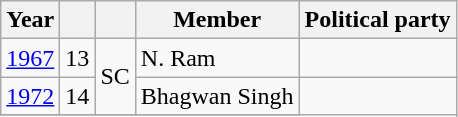<table class="wikitable sortable">
<tr>
<th>Year</th>
<th></th>
<th></th>
<th>Member</th>
<th colspan="2">Political party</th>
</tr>
<tr>
<td><a href='#'>1967</a></td>
<td>13</td>
<td rowspan="2">SC</td>
<td>N. Ram</td>
<td></td>
</tr>
<tr>
<td><a href='#'>1972</a></td>
<td>14</td>
<td>Bhagwan Singh</td>
</tr>
<tr>
</tr>
</table>
